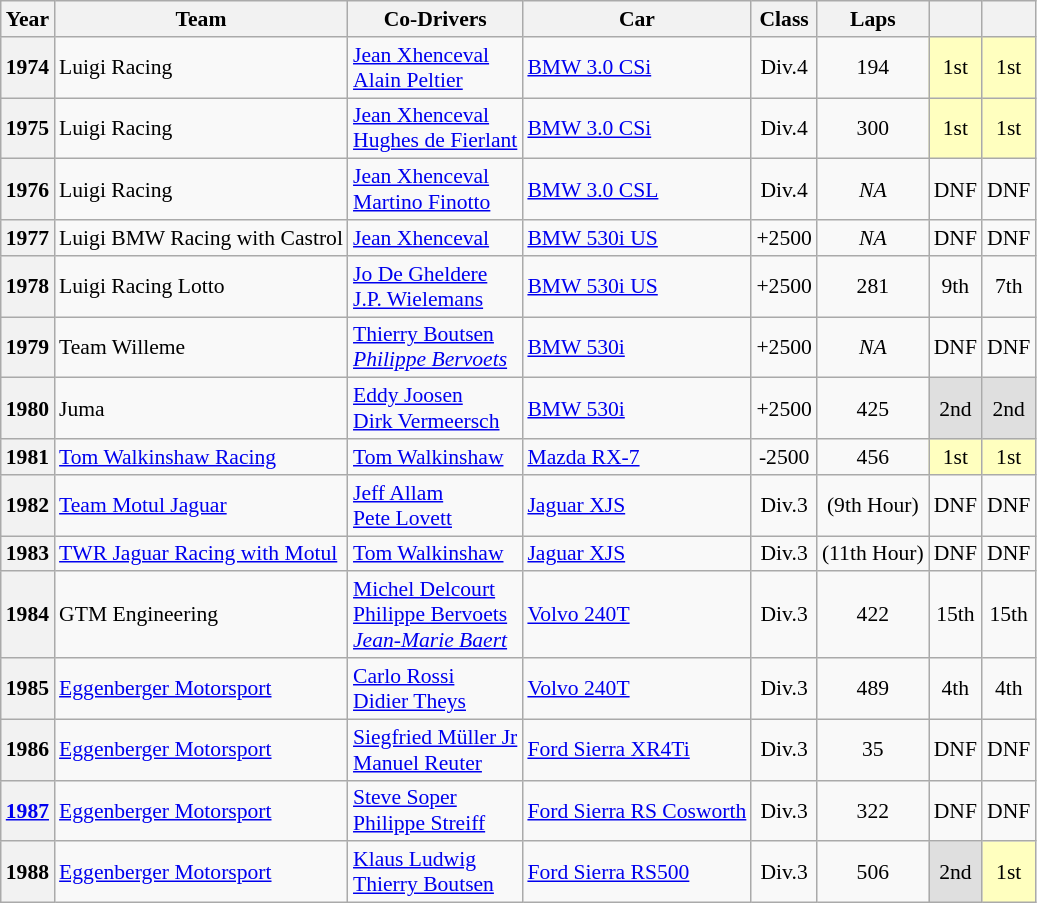<table class="wikitable" style="text-align:center; font-size:90%">
<tr>
<th>Year</th>
<th>Team</th>
<th>Co-Drivers</th>
<th>Car</th>
<th>Class</th>
<th>Laps</th>
<th></th>
<th></th>
</tr>
<tr align="centre">
<th>1974</th>
<td align="left"> Luigi Racing</td>
<td align="left"> <a href='#'>Jean Xhenceval</a><br> <a href='#'>Alain Peltier</a></td>
<td align="left"><a href='#'>BMW 3.0 CSi</a></td>
<td>Div.4</td>
<td>194</td>
<td style="background:#ffffbf;">1st</td>
<td style="background:#ffffbf;">1st</td>
</tr>
<tr align="centre">
<th>1975</th>
<td align="left"> Luigi Racing</td>
<td align="left"> <a href='#'>Jean Xhenceval</a><br> <a href='#'>Hughes de Fierlant</a></td>
<td align="left"><a href='#'>BMW 3.0 CSi</a></td>
<td>Div.4</td>
<td>300</td>
<td style="background:#ffffbf;">1st</td>
<td style="background:#ffffbf;">1st</td>
</tr>
<tr align="centre">
<th>1976</th>
<td align="left"> Luigi Racing</td>
<td align="left"> <a href='#'>Jean Xhenceval</a><br> <a href='#'>Martino Finotto</a></td>
<td align="left"><a href='#'>BMW 3.0 CSL</a></td>
<td>Div.4</td>
<td><em>NA</em></td>
<td>DNF</td>
<td>DNF</td>
</tr>
<tr align="centre">
<th>1977</th>
<td align="left"> Luigi BMW Racing with Castrol</td>
<td align="left"> <a href='#'>Jean Xhenceval</a></td>
<td align="left"><a href='#'>BMW 530i US</a></td>
<td>+2500</td>
<td><em>NA</em></td>
<td>DNF</td>
<td>DNF</td>
</tr>
<tr align="centre">
<th>1978</th>
<td align="left"> Luigi Racing Lotto</td>
<td align="left"> <a href='#'>Jo De Gheldere</a><br> <a href='#'>J.P. Wielemans</a></td>
<td align="left"><a href='#'>BMW 530i US</a></td>
<td>+2500</td>
<td>281</td>
<td>9th</td>
<td>7th</td>
</tr>
<tr align="centre">
<th>1979</th>
<td align="left"> Team Willeme</td>
<td align="left"> <a href='#'>Thierry Boutsen</a><br> <em><a href='#'>Philippe Bervoets</a></em></td>
<td align="left"><a href='#'>BMW 530i</a></td>
<td>+2500</td>
<td><em>NA</em></td>
<td>DNF</td>
<td>DNF</td>
</tr>
<tr align="centre">
<th>1980</th>
<td align="left"> Juma</td>
<td align="left"> <a href='#'>Eddy Joosen</a><br> <a href='#'>Dirk Vermeersch</a></td>
<td align="left"><a href='#'>BMW 530i</a></td>
<td>+2500</td>
<td>425</td>
<td style="background:#dfdfdf;">2nd</td>
<td style="background:#dfdfdf;">2nd</td>
</tr>
<tr align="centre">
<th>1981</th>
<td align="left"> <a href='#'>Tom Walkinshaw Racing</a></td>
<td align="left"> <a href='#'>Tom Walkinshaw</a></td>
<td align="left"><a href='#'>Mazda RX-7</a></td>
<td>-2500</td>
<td>456</td>
<td style="background:#ffffbf;">1st</td>
<td style="background:#ffffbf;">1st</td>
</tr>
<tr align="centre">
<th>1982</th>
<td align="left"> <a href='#'>Team Motul Jaguar</a></td>
<td align="left"> <a href='#'>Jeff Allam</a><br> <a href='#'>Pete Lovett</a></td>
<td align="left"><a href='#'>Jaguar XJS</a></td>
<td>Div.3</td>
<td>(9th Hour)</td>
<td>DNF</td>
<td>DNF</td>
</tr>
<tr align="centre">
<th>1983</th>
<td align="left"> <a href='#'>TWR Jaguar Racing with Motul</a></td>
<td align="left"> <a href='#'>Tom Walkinshaw</a></td>
<td align="left"><a href='#'>Jaguar XJS</a></td>
<td>Div.3</td>
<td>(11th Hour)</td>
<td>DNF</td>
<td>DNF</td>
</tr>
<tr align="centre">
<th>1984</th>
<td align="left"> GTM Engineering</td>
<td align="left"> <a href='#'>Michel Delcourt</a><br> <a href='#'>Philippe Bervoets</a><br> <em><a href='#'>Jean-Marie Baert</a></em></td>
<td align="left"><a href='#'>Volvo 240T</a></td>
<td>Div.3</td>
<td>422</td>
<td>15th</td>
<td>15th</td>
</tr>
<tr align="centre">
<th>1985</th>
<td align="left"> <a href='#'>Eggenberger Motorsport</a></td>
<td align="left"> <a href='#'>Carlo Rossi</a><br> <a href='#'>Didier Theys</a></td>
<td align="left"><a href='#'>Volvo 240T</a></td>
<td>Div.3</td>
<td>489</td>
<td>4th</td>
<td>4th</td>
</tr>
<tr align="centre">
<th>1986</th>
<td align="left"> <a href='#'>Eggenberger Motorsport</a></td>
<td align="left"> <a href='#'>Siegfried Müller Jr</a><br> <a href='#'>Manuel Reuter</a></td>
<td align="left"><a href='#'>Ford Sierra XR4Ti</a></td>
<td>Div.3</td>
<td>35</td>
<td>DNF</td>
<td>DNF</td>
</tr>
<tr align="centre">
<th><a href='#'>1987</a></th>
<td align="left"> <a href='#'>Eggenberger Motorsport</a></td>
<td align="left"> <a href='#'>Steve Soper</a><br> <a href='#'>Philippe Streiff</a></td>
<td align="left"><a href='#'>Ford Sierra RS Cosworth</a></td>
<td>Div.3</td>
<td>322</td>
<td>DNF</td>
<td>DNF</td>
</tr>
<tr align="centre">
<th>1988</th>
<td align="left"> <a href='#'>Eggenberger Motorsport</a></td>
<td align="left"> <a href='#'>Klaus Ludwig</a><br> <a href='#'>Thierry Boutsen</a></td>
<td align="left"><a href='#'>Ford Sierra RS500</a></td>
<td>Div.3</td>
<td>506</td>
<td style="background:#dfdfdf;">2nd</td>
<td style="background:#ffffbf;">1st</td>
</tr>
</table>
